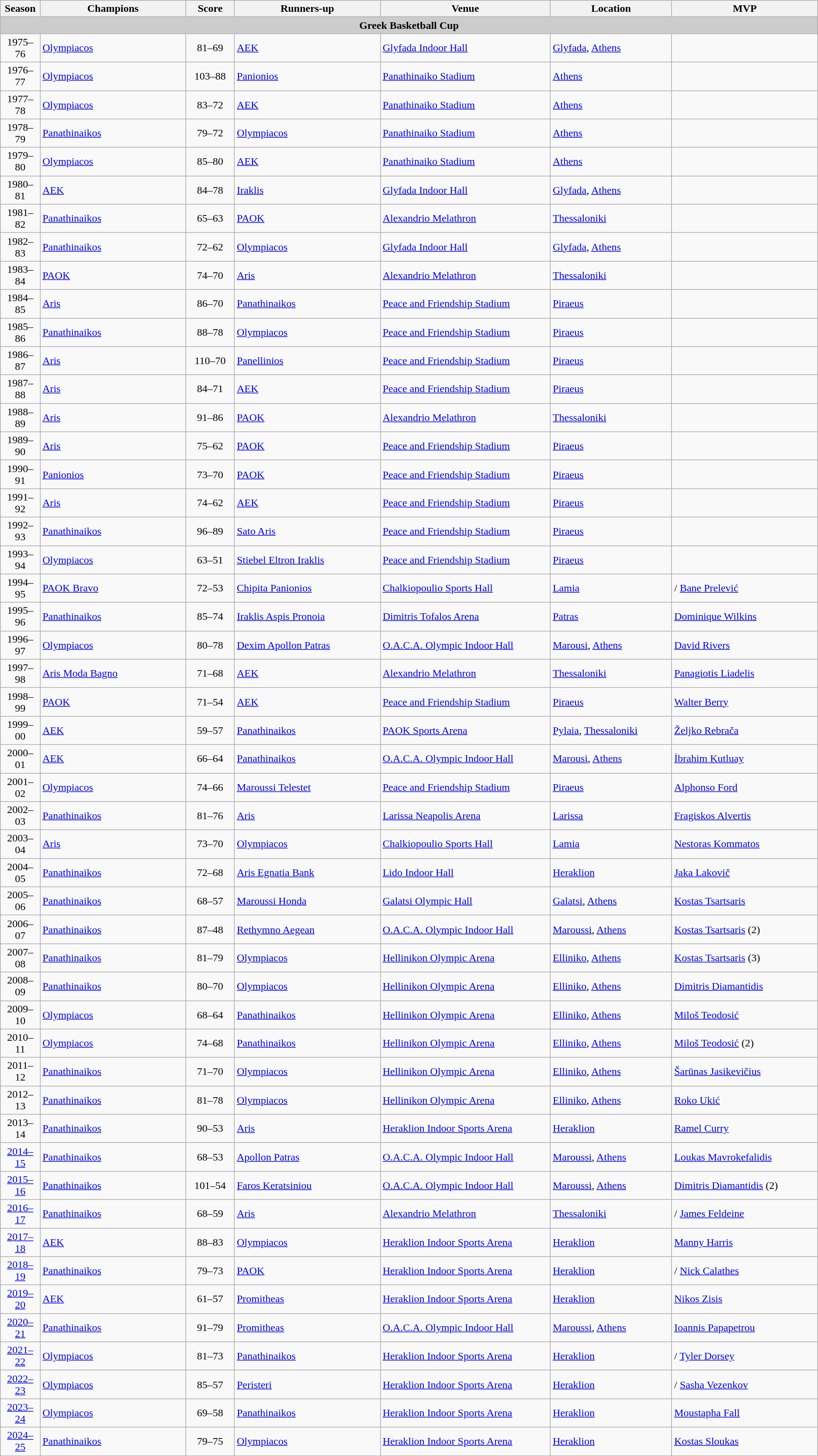<table class="sortable wikitable">
<tr>
<th width=1%>Season</th>
<th width=12%>Champions</th>
<th width=4%>Score</th>
<th width=12%>Runners-up</th>
<th width=14%>Venue</th>
<th width=10%>Location</th>
<th width=12%>MVP</th>
</tr>
<tr>
<th scop=col colspan="7" style="background:#CCCCCC"> Greek Basketball Cup</th>
</tr>
<tr>
<td align=center>1975–76</td>
<td><a href='#'>Olympiacos</a></td>
<td align=center>81–69</td>
<td><a href='#'>AEK</a></td>
<td><a href='#'>Glyfada Indoor Hall</a></td>
<td><a href='#'>Glyfada</a>, <a href='#'>Athens</a></td>
<td></td>
</tr>
<tr>
<td align=center>1976–77</td>
<td><a href='#'>Olympiacos</a></td>
<td align=center>103–88</td>
<td><a href='#'>Panionios</a></td>
<td><a href='#'>Panathinaiko Stadium</a></td>
<td><a href='#'>Athens</a></td>
<td></td>
</tr>
<tr>
<td align=center>1977–78</td>
<td><a href='#'>Olympiacos</a></td>
<td align=center>83–72</td>
<td><a href='#'>AEK</a></td>
<td><a href='#'>Panathinaiko Stadium</a></td>
<td><a href='#'>Athens</a></td>
<td></td>
</tr>
<tr>
<td align=center>1978–79</td>
<td><a href='#'>Panathinaikos</a></td>
<td align=center>79–72</td>
<td><a href='#'>Olympiacos</a></td>
<td><a href='#'>Panathinaiko Stadium</a></td>
<td><a href='#'>Athens</a></td>
<td></td>
</tr>
<tr>
<td align=center>1979–80</td>
<td><a href='#'>Olympiacos</a></td>
<td align=center>85–80</td>
<td><a href='#'>AEK</a></td>
<td><a href='#'>Panathinaiko Stadium</a></td>
<td><a href='#'>Athens</a></td>
<td></td>
</tr>
<tr>
<td align=center>1980–81</td>
<td><a href='#'>AEK</a></td>
<td align=center>84–78</td>
<td><a href='#'>Iraklis</a></td>
<td><a href='#'>Glyfada Indoor Hall</a></td>
<td><a href='#'>Glyfada</a>, <a href='#'>Athens</a></td>
<td></td>
</tr>
<tr>
<td align=center>1981–82</td>
<td><a href='#'>Panathinaikos</a></td>
<td align=center>65–63</td>
<td><a href='#'>PAOK</a></td>
<td><a href='#'>Alexandrio Melathron</a></td>
<td><a href='#'>Thessaloniki</a></td>
<td></td>
</tr>
<tr>
<td align=center>1982–83</td>
<td><a href='#'>Panathinaikos</a></td>
<td align=center>72–62</td>
<td><a href='#'>Olympiacos</a></td>
<td><a href='#'>Glyfada Indoor Hall</a></td>
<td><a href='#'>Glyfada</a>, <a href='#'>Athens</a></td>
<td></td>
</tr>
<tr>
<td align=center>1983–84</td>
<td><a href='#'>PAOK</a></td>
<td align=center>74–70</td>
<td><a href='#'>Aris</a></td>
<td><a href='#'>Alexandrio Melathron</a></td>
<td><a href='#'>Thessaloniki</a></td>
<td></td>
</tr>
<tr>
<td align=center>1984–85</td>
<td><a href='#'>Aris</a></td>
<td align=center>86–70</td>
<td><a href='#'>Panathinaikos</a></td>
<td><a href='#'>Peace and Friendship Stadium</a></td>
<td><a href='#'>Piraeus</a></td>
<td></td>
</tr>
<tr>
<td align=center>1985–86</td>
<td><a href='#'>Panathinaikos</a></td>
<td align=center>88–78</td>
<td><a href='#'>Olympiacos</a></td>
<td><a href='#'>Peace and Friendship Stadium</a></td>
<td><a href='#'>Piraeus</a></td>
<td></td>
</tr>
<tr>
<td align=center>1986–87</td>
<td><a href='#'>Aris</a></td>
<td align=center>110–70</td>
<td><a href='#'>Panellinios</a></td>
<td><a href='#'>Peace and Friendship Stadium</a></td>
<td><a href='#'>Piraeus</a></td>
<td></td>
</tr>
<tr>
<td align=center>1987–88</td>
<td><a href='#'>Aris</a></td>
<td align=center>84–71</td>
<td><a href='#'>AEK</a></td>
<td><a href='#'>Peace and Friendship Stadium</a></td>
<td><a href='#'>Piraeus</a></td>
<td></td>
</tr>
<tr>
<td align=center>1988–89</td>
<td><a href='#'>Aris</a></td>
<td align=center>91–86</td>
<td><a href='#'>PAOK</a></td>
<td><a href='#'>Alexandrio Melathron</a></td>
<td><a href='#'>Thessaloniki</a></td>
<td></td>
</tr>
<tr>
<td align=center>1989–90</td>
<td><a href='#'>Aris</a></td>
<td align=center>75–62</td>
<td><a href='#'>PAOK</a></td>
<td><a href='#'>Peace and Friendship Stadium</a></td>
<td><a href='#'>Piraeus</a></td>
<td></td>
</tr>
<tr>
<td align=center>1990–91</td>
<td><a href='#'>Panionios</a></td>
<td align=center>73–70</td>
<td><a href='#'>PAOK</a></td>
<td><a href='#'>Peace and Friendship Stadium</a></td>
<td><a href='#'>Piraeus</a></td>
<td></td>
</tr>
<tr>
<td align=center>1991–92</td>
<td><a href='#'>Aris</a></td>
<td align=center>74–62</td>
<td><a href='#'>AEK</a></td>
<td><a href='#'>Peace and Friendship Stadium</a></td>
<td><a href='#'>Piraeus</a></td>
<td></td>
</tr>
<tr>
<td align=center>1992–93</td>
<td><a href='#'>Panathinaikos</a></td>
<td align=center>96–89</td>
<td><a href='#'>Sato Aris</a></td>
<td><a href='#'>Peace and Friendship Stadium</a></td>
<td><a href='#'>Piraeus</a></td>
<td></td>
</tr>
<tr>
<td align=center>1993–94</td>
<td><a href='#'>Olympiacos</a></td>
<td align=center>63–51</td>
<td><a href='#'>Stiebel Eltron Iraklis</a></td>
<td><a href='#'>Peace and Friendship Stadium</a></td>
<td><a href='#'>Piraeus</a></td>
<td></td>
</tr>
<tr>
<td align=center>1994–95</td>
<td><a href='#'>PAOK Bravo</a></td>
<td align=center>72–53</td>
<td><a href='#'>Chipita Panionios</a></td>
<td><a href='#'>Chalkiopoulio Sports Hall</a></td>
<td><a href='#'>Lamia</a></td>
<td>/ <a href='#'>Bane Prelević</a></td>
</tr>
<tr>
<td align=center>1995–96</td>
<td><a href='#'>Panathinaikos</a></td>
<td align=center>85–74</td>
<td><a href='#'>Iraklis Aspis Pronoia</a></td>
<td><a href='#'>Dimitris Tofalos Arena</a></td>
<td><a href='#'>Patras</a></td>
<td> <a href='#'>Dominique Wilkins</a></td>
</tr>
<tr>
<td align=center>1996–97</td>
<td><a href='#'>Olympiacos</a></td>
<td align=center>80–78</td>
<td><a href='#'>Dexim Apollon Patras</a></td>
<td><a href='#'>O.A.C.A. Olympic Indoor Hall</a></td>
<td><a href='#'>Marousi</a>, <a href='#'>Athens</a></td>
<td> <a href='#'>David Rivers</a></td>
</tr>
<tr>
<td align=center>1997–98</td>
<td><a href='#'>Aris Moda Bagno</a></td>
<td align=center>71–68</td>
<td><a href='#'>AEK</a></td>
<td><a href='#'>Alexandrio Melathron</a></td>
<td><a href='#'>Thessaloniki</a></td>
<td> <a href='#'>Panagiotis Liadelis</a></td>
</tr>
<tr>
<td align=center>1998–99</td>
<td><a href='#'>PAOK</a></td>
<td align=center>71–54</td>
<td><a href='#'>AEK</a></td>
<td><a href='#'>Peace and Friendship Stadium</a></td>
<td><a href='#'>Piraeus</a></td>
<td> <a href='#'>Walter Berry</a></td>
</tr>
<tr>
<td align=center>1999–00</td>
<td><a href='#'>AEK</a></td>
<td align=center>59–57</td>
<td><a href='#'>Panathinaikos</a></td>
<td><a href='#'>PAOK Sports Arena</a></td>
<td><a href='#'>Pylaia</a>, <a href='#'>Thessaloniki</a></td>
<td> <a href='#'>Željko Rebrača</a></td>
</tr>
<tr>
<td align=center>2000–01</td>
<td><a href='#'>AEK</a></td>
<td align=center>66–64</td>
<td><a href='#'>Panathinaikos</a></td>
<td><a href='#'>O.A.C.A. Olympic Indoor Hall</a></td>
<td><a href='#'>Marousi</a>, <a href='#'>Athens</a></td>
<td> <a href='#'>İbrahim Kutluay</a></td>
</tr>
<tr>
<td align=center>2001–02</td>
<td><a href='#'>Olympiacos</a></td>
<td align=center>74–66</td>
<td><a href='#'>Maroussi Telestet</a></td>
<td><a href='#'>Peace and Friendship Stadium</a></td>
<td><a href='#'>Piraeus</a></td>
<td> <a href='#'>Alphonso Ford</a></td>
</tr>
<tr>
<td align=center>2002–03</td>
<td><a href='#'>Panathinaikos</a></td>
<td align=center>81–76</td>
<td><a href='#'>Aris</a></td>
<td><a href='#'>Larissa Neapolis Arena</a></td>
<td><a href='#'>Larissa</a></td>
<td> <a href='#'>Fragiskos Alvertis</a></td>
</tr>
<tr>
<td align=center>2003–04</td>
<td><a href='#'>Aris</a></td>
<td align=center>73–70</td>
<td><a href='#'>Olympiacos</a></td>
<td><a href='#'>Chalkiopoulio Sports Hall</a></td>
<td><a href='#'>Lamia</a></td>
<td> <a href='#'>Nestoras Kommatos</a></td>
</tr>
<tr>
<td align=center>2004–05</td>
<td><a href='#'>Panathinaikos</a></td>
<td align=center>72–68</td>
<td><a href='#'>Aris Egnatia Bank</a></td>
<td><a href='#'>Lido Indoor Hall</a></td>
<td><a href='#'>Heraklion</a></td>
<td> <a href='#'>Jaka Lakovič</a></td>
</tr>
<tr>
<td align=center>2005–06</td>
<td><a href='#'>Panathinaikos</a></td>
<td align=center>68–57</td>
<td><a href='#'>Maroussi Honda</a></td>
<td><a href='#'>Galatsi Olympic Hall</a></td>
<td><a href='#'>Galatsi</a>, <a href='#'>Athens</a></td>
<td> <a href='#'>Kostas Tsartsaris</a></td>
</tr>
<tr>
<td align=center>2006–07</td>
<td><a href='#'>Panathinaikos</a></td>
<td align=center>87–48</td>
<td><a href='#'>Rethymno Aegean</a></td>
<td><a href='#'>O.A.C.A. Olympic Indoor Hall</a></td>
<td><a href='#'>Maroussi</a>, <a href='#'>Athens</a></td>
<td> <a href='#'>Kostas Tsartsaris</a> (2)</td>
</tr>
<tr>
<td align=center>2007–08</td>
<td><a href='#'>Panathinaikos</a></td>
<td align=center>81–79</td>
<td><a href='#'>Olympiacos</a></td>
<td><a href='#'>Hellinikon Olympic Arena</a></td>
<td><a href='#'>Elliniko</a>, <a href='#'>Athens</a></td>
<td> <a href='#'>Kostas Tsartsaris</a> (3)</td>
</tr>
<tr>
<td align=center>2008–09</td>
<td><a href='#'>Panathinaikos</a></td>
<td align=center>80–70</td>
<td><a href='#'>Olympiacos</a></td>
<td><a href='#'>Hellinikon Olympic Arena</a></td>
<td><a href='#'>Elliniko</a>, <a href='#'>Athens</a></td>
<td> <a href='#'>Dimitris Diamantidis</a></td>
</tr>
<tr>
<td align=center>2009–10</td>
<td><a href='#'>Olympiacos</a></td>
<td align=center>68–64</td>
<td><a href='#'>Panathinaikos</a></td>
<td><a href='#'>Hellinikon Olympic Arena</a></td>
<td><a href='#'>Elliniko</a>, <a href='#'>Athens</a></td>
<td> <a href='#'>Miloš Teodosić</a></td>
</tr>
<tr>
<td align=center>2010–11</td>
<td><a href='#'>Olympiacos</a></td>
<td align=center>74–68</td>
<td><a href='#'>Panathinaikos</a></td>
<td><a href='#'>Hellinikon Olympic Arena</a></td>
<td><a href='#'>Elliniko</a>, <a href='#'>Athens</a></td>
<td> <a href='#'>Miloš Teodosić</a> (2)</td>
</tr>
<tr>
<td align=center>2011–12</td>
<td><a href='#'>Panathinaikos</a></td>
<td align=center>71–70</td>
<td><a href='#'>Olympiacos</a></td>
<td><a href='#'>Hellinikon Olympic Arena</a></td>
<td><a href='#'>Elliniko</a>, <a href='#'>Athens</a></td>
<td> <a href='#'>Šarūnas Jasikevičius</a></td>
</tr>
<tr>
<td align=center>2012–13</td>
<td><a href='#'>Panathinaikos</a></td>
<td align=center>81–78</td>
<td><a href='#'>Olympiacos</a></td>
<td><a href='#'>Hellinikon Olympic Arena</a></td>
<td><a href='#'>Elliniko</a>, <a href='#'>Athens</a></td>
<td> <a href='#'>Roko Ukić</a></td>
</tr>
<tr>
<td align=center>2013–14</td>
<td><a href='#'>Panathinaikos</a></td>
<td align=center>90–53</td>
<td><a href='#'>Aris</a></td>
<td><a href='#'>Heraklion Indoor Sports Arena</a></td>
<td><a href='#'>Heraklion</a></td>
<td> <a href='#'>Ramel Curry</a></td>
</tr>
<tr>
<td align=center><a href='#'>2014–15</a></td>
<td><a href='#'>Panathinaikos</a></td>
<td align=center>68–53</td>
<td><a href='#'>Apollon Patras</a></td>
<td><a href='#'>O.A.C.A. Olympic Indoor Hall</a></td>
<td><a href='#'>Maroussi</a>, <a href='#'>Athens</a></td>
<td> <a href='#'>Loukas Mavrokefalidis</a></td>
</tr>
<tr>
<td align=center><a href='#'>2015–16</a></td>
<td><a href='#'>Panathinaikos</a></td>
<td align=center>101–54</td>
<td><a href='#'>Faros Keratsiniou</a></td>
<td><a href='#'>O.A.C.A. Olympic Indoor Hall</a></td>
<td><a href='#'>Maroussi</a>, <a href='#'>Athens</a></td>
<td> <a href='#'>Dimitris Diamantidis</a> (2)</td>
</tr>
<tr>
<td align=center><a href='#'>2016–17</a></td>
<td><a href='#'>Panathinaikos</a></td>
<td align=center>68–59</td>
<td><a href='#'>Aris</a></td>
<td><a href='#'>Alexandrio Melathron</a></td>
<td><a href='#'>Thessaloniki</a></td>
<td>/ <a href='#'>James Feldeine</a></td>
</tr>
<tr>
<td align=center><a href='#'>2017–18</a></td>
<td><a href='#'>AEK</a></td>
<td align=center>88–83</td>
<td><a href='#'>Olympiacos</a></td>
<td><a href='#'>Heraklion Indoor Sports Arena</a></td>
<td><a href='#'>Heraklion</a></td>
<td> <a href='#'>Manny Harris</a></td>
</tr>
<tr>
<td align=center><a href='#'>2018–19</a></td>
<td><a href='#'>Panathinaikos</a></td>
<td align=center>79–73</td>
<td><a href='#'>PAOK</a></td>
<td><a href='#'>Heraklion Indoor Sports Arena</a></td>
<td><a href='#'>Heraklion</a></td>
<td>/ <a href='#'>Nick Calathes</a></td>
</tr>
<tr>
<td align=center><a href='#'>2019–20</a></td>
<td><a href='#'>AEK</a></td>
<td align=center>61–57</td>
<td><a href='#'>Promitheas</a></td>
<td><a href='#'>Heraklion Indoor Sports Arena</a></td>
<td><a href='#'>Heraklion</a></td>
<td> <a href='#'>Nikos Zisis</a></td>
</tr>
<tr>
<td align=center><a href='#'>2020–21</a></td>
<td><a href='#'>Panathinaikos</a></td>
<td align=center>91–79</td>
<td><a href='#'>Promitheas</a></td>
<td><a href='#'>O.A.C.A. Olympic Indoor Hall</a></td>
<td><a href='#'>Maroussi</a>, <a href='#'>Athens</a></td>
<td> <a href='#'>Ioannis Papapetrou</a></td>
</tr>
<tr>
<td align=center><a href='#'>2021–22</a></td>
<td><a href='#'>Olympiacos</a></td>
<td align=center>81–73</td>
<td><a href='#'>Panathinaikos</a></td>
<td><a href='#'>Heraklion Indoor Sports Arena</a></td>
<td><a href='#'>Heraklion</a></td>
<td>/ <a href='#'>Tyler Dorsey</a></td>
</tr>
<tr>
<td align=center><a href='#'>2022–23</a></td>
<td><a href='#'>Olympiacos</a></td>
<td align=center>85–57</td>
<td><a href='#'>Peristeri</a></td>
<td><a href='#'>Heraklion Indoor Sports Arena</a></td>
<td><a href='#'>Heraklion</a></td>
<td>/ <a href='#'>Sasha Vezenkov</a></td>
</tr>
<tr>
<td align=center><a href='#'>2023–24</a></td>
<td><a href='#'>Olympiacos</a></td>
<td align=center>69–58</td>
<td><a href='#'>Panathinaikos</a></td>
<td><a href='#'>Heraklion Indoor Sports Arena</a></td>
<td><a href='#'>Heraklion</a></td>
<td> <a href='#'>Moustapha Fall</a></td>
</tr>
<tr>
<td align=center><a href='#'>2024–25</a></td>
<td><a href='#'>Panathinaikos</a></td>
<td align=center>79–75</td>
<td><a href='#'>Olympiacos</a></td>
<td><a href='#'>Heraklion Indoor Sports Arena</a></td>
<td><a href='#'>Heraklion</a></td>
<td> <a href='#'>Kostas Sloukas</a></td>
</tr>
</table>
